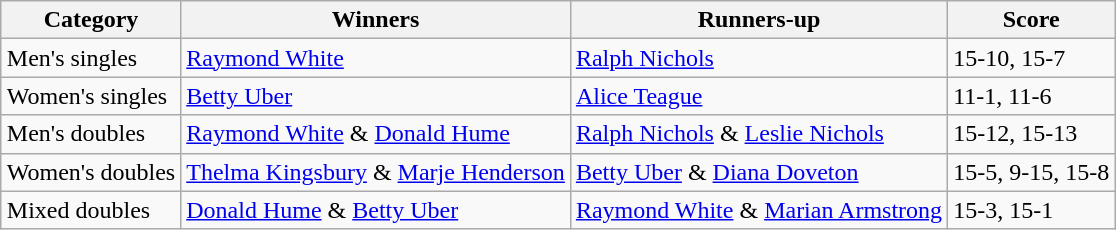<table class=wikitable style="margin:auto;">
<tr>
<th>Category</th>
<th>Winners</th>
<th>Runners-up</th>
<th>Score</th>
</tr>
<tr>
<td>Men's singles</td>
<td> <a href='#'>Raymond White</a></td>
<td> <a href='#'>Ralph Nichols</a></td>
<td>15-10, 15-7</td>
</tr>
<tr>
<td>Women's singles</td>
<td> <a href='#'>Betty Uber</a></td>
<td> <a href='#'>Alice Teague</a></td>
<td>11-1, 11-6</td>
</tr>
<tr>
<td>Men's doubles</td>
<td> <a href='#'>Raymond White</a> & <a href='#'>Donald Hume</a></td>
<td> <a href='#'>Ralph Nichols</a> & <a href='#'>Leslie Nichols</a></td>
<td>15-12, 15-13</td>
</tr>
<tr>
<td>Women's doubles</td>
<td> <a href='#'>Thelma Kingsbury</a> & <a href='#'>Marje Henderson</a></td>
<td> <a href='#'>Betty Uber</a> & <a href='#'>Diana Doveton</a></td>
<td>15-5, 9-15, 15-8</td>
</tr>
<tr>
<td>Mixed doubles</td>
<td> <a href='#'>Donald Hume</a> & <a href='#'>Betty Uber</a></td>
<td> <a href='#'>Raymond White</a> &  <a href='#'>Marian Armstrong</a></td>
<td>15-3, 15-1</td>
</tr>
</table>
